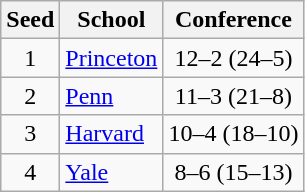<table class="wikitable" style="text-align:center">
<tr>
<th>Seed</th>
<th>School</th>
<th>Conference</th>
</tr>
<tr>
<td>1</td>
<td align=left><a href='#'>Princeton</a></td>
<td>12–2 (24–5)</td>
</tr>
<tr>
<td>2</td>
<td align=left><a href='#'>Penn</a></td>
<td>11–3 (21–8)</td>
</tr>
<tr>
<td>3</td>
<td align=left><a href='#'>Harvard</a></td>
<td>10–4 (18–10)</td>
</tr>
<tr>
<td>4</td>
<td align=left><a href='#'>Yale</a></td>
<td>8–6 (15–13)</td>
</tr>
</table>
